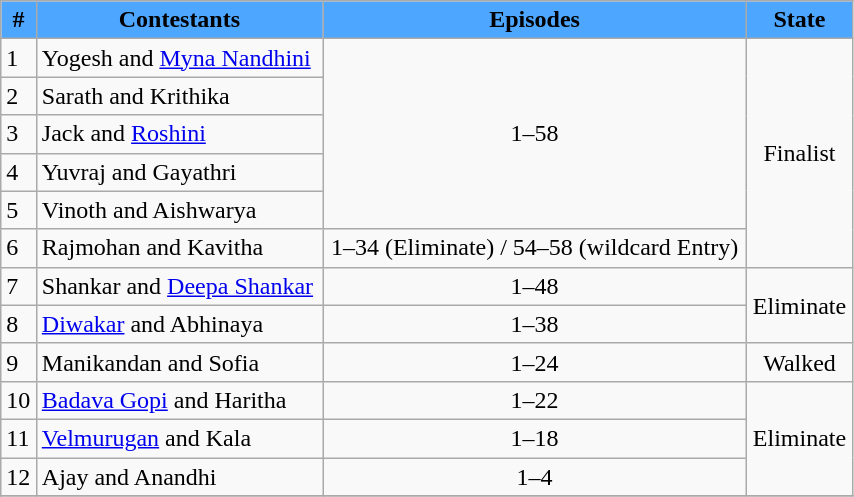<table class="wikitable" width="45%">
<tr>
<th scope="col" style ="background: #4da6ff;"style="background: #6A5ACD ;color:white">#</th>
<th scope="col" style ="background: #4da6ff;"style="background: #6A5ACD ;color:white">Contestants</th>
<th scope="col" style ="background: #4da6ff;"style="background: #6A5ACD ;color:white">Episodes</th>
<th scope="col" style ="background: #4da6ff;"style="background: #6A5ACD ;color:white">State</th>
</tr>
<tr>
<td>1</td>
<td>Yogesh and <a href='#'>Myna Nandhini</a></td>
<td rowspan="5"align="center">1–58</td>
<td rowspan="6"align="center">Finalist</td>
</tr>
<tr>
<td>2</td>
<td>Sarath and Krithika</td>
</tr>
<tr>
<td>3</td>
<td>Jack and <a href='#'>Roshini</a></td>
</tr>
<tr>
<td>4</td>
<td>Yuvraj and Gayathri</td>
</tr>
<tr>
<td>5</td>
<td>Vinoth and Aishwarya</td>
</tr>
<tr>
<td>6</td>
<td>Rajmohan and Kavitha</td>
<td align="center">1–34 (Eliminate) / 54–58 (wildcard Entry)</td>
</tr>
<tr>
<td>7</td>
<td>Shankar and <a href='#'>Deepa Shankar</a></td>
<td align="center">1–48</td>
<td rowspan="2"align="center">Eliminate</td>
</tr>
<tr>
<td>8</td>
<td><a href='#'>Diwakar</a> and Abhinaya</td>
<td align="center">1–38</td>
</tr>
<tr>
<td>9</td>
<td>Manikandan and Sofia</td>
<td align="center">1–24</td>
<td rowspan="1"align="center">Walked</td>
</tr>
<tr>
<td>10</td>
<td><a href='#'>Badava Gopi</a> and Haritha</td>
<td align="center">1–22</td>
<td rowspan="3"align="center">Eliminate</td>
</tr>
<tr>
<td>11</td>
<td><a href='#'>Velmurugan</a> and Kala</td>
<td align="center">1–18</td>
</tr>
<tr>
<td>12</td>
<td>Ajay and Anandhi</td>
<td align="center">1–4</td>
</tr>
<tr>
</tr>
</table>
